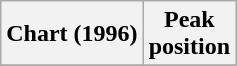<table class="wikitable sortable plainrowheaders">
<tr>
<th scope="col">Chart (1996)</th>
<th scope="col">Peak<br>position</th>
</tr>
<tr>
</tr>
</table>
